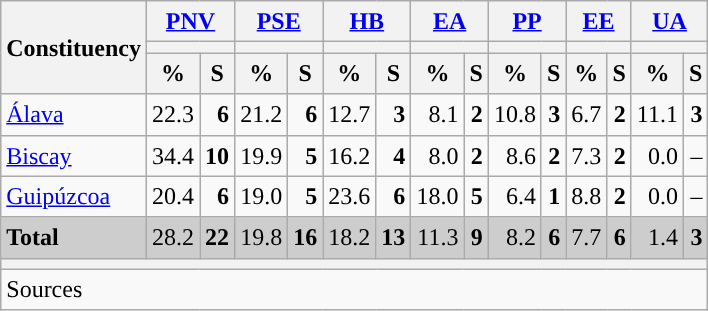<table class="wikitable sortable" style="text-align:right; line-height:20px;">
<tr>
<th rowspan="3">Constituency</th>
<th colspan="2" width="30px" class="unsortable"><a href='#'>PNV</a></th>
<th colspan="2" width="30px" class="unsortable"><a href='#'>PSE</a></th>
<th colspan="2" width="30px" class="unsortable"><a href='#'>HB</a></th>
<th colspan="2" width="30px" class="unsortable"><a href='#'>EA</a></th>
<th colspan="2" width="30px" class="unsortable"><a href='#'>PP</a></th>
<th colspan="2" width="30px" class="unsortable"><a href='#'>EE</a></th>
<th colspan="2" width="30px" class="unsortable"><a href='#'>UA</a></th>
</tr>
<tr>
<th colspan="2" style="background:"></th>
<th colspan="2" style="background:"></th>
<th colspan="2" style="background:"></th>
<th colspan="2" style="background:"></th>
<th colspan="2" style="background:"></th>
<th colspan="2" style="background:"></th>
<th colspan="2" style="background:"></th>
</tr>
<tr>
<th data-sort-type="number">%</th>
<th data-sort-type="number">S</th>
<th data-sort-type="number">%</th>
<th data-sort-type="number">S</th>
<th data-sort-type="number">%</th>
<th data-sort-type="number">S</th>
<th data-sort-type="number">%</th>
<th data-sort-type="number">S</th>
<th data-sort-type="number">%</th>
<th data-sort-type="number">S</th>
<th data-sort-type="number">%</th>
<th data-sort-type="number">S</th>
<th data-sort-type="number">%</th>
<th data-sort-type="number">S</th>
</tr>
<tr>
<td align="left"><a href='#'>Álava</a></td>
<td style="background:">22.3</td>
<td><strong>6</strong></td>
<td>21.2</td>
<td><strong>6</strong></td>
<td>12.7</td>
<td><strong>3</strong></td>
<td>8.1</td>
<td><strong>2</strong></td>
<td>10.8</td>
<td><strong>3</strong></td>
<td>6.7</td>
<td><strong>2</strong></td>
<td>11.1</td>
<td><strong>3</strong></td>
</tr>
<tr>
<td align="left"><a href='#'>Biscay</a></td>
<td style="background:">34.4</td>
<td><strong>10</strong></td>
<td>19.9</td>
<td><strong>5</strong></td>
<td>16.2</td>
<td><strong>4</strong></td>
<td>8.0</td>
<td><strong>2</strong></td>
<td>8.6</td>
<td><strong>2</strong></td>
<td>7.3</td>
<td><strong>2</strong></td>
<td>0.0</td>
<td>–</td>
</tr>
<tr>
<td align="left"><a href='#'>Guipúzcoa</a></td>
<td>20.4</td>
<td><strong>6</strong></td>
<td>19.0</td>
<td><strong>5</strong></td>
<td style="background:">23.6</td>
<td><strong>6</strong></td>
<td>18.0</td>
<td><strong>5</strong></td>
<td>6.4</td>
<td><strong>1</strong></td>
<td>8.8</td>
<td><strong>2</strong></td>
<td>0.0</td>
<td>–</td>
</tr>
<tr style="background:#CDCDCD;">
<td align="left"><strong>Total</strong></td>
<td style="background:">28.2</td>
<td><strong>22</strong></td>
<td>19.8</td>
<td><strong>16</strong></td>
<td>18.2</td>
<td><strong>13</strong></td>
<td>11.3</td>
<td><strong>9</strong></td>
<td>8.2</td>
<td><strong>6</strong></td>
<td>7.7</td>
<td><strong>6</strong></td>
<td>1.4</td>
<td><strong>3</strong></td>
</tr>
<tr>
<th colspan="15"></th>
</tr>
<tr>
<th style="text-align:left; font-weight:normal; background:#F9F9F9" colspan="15">Sources</th>
</tr>
</table>
